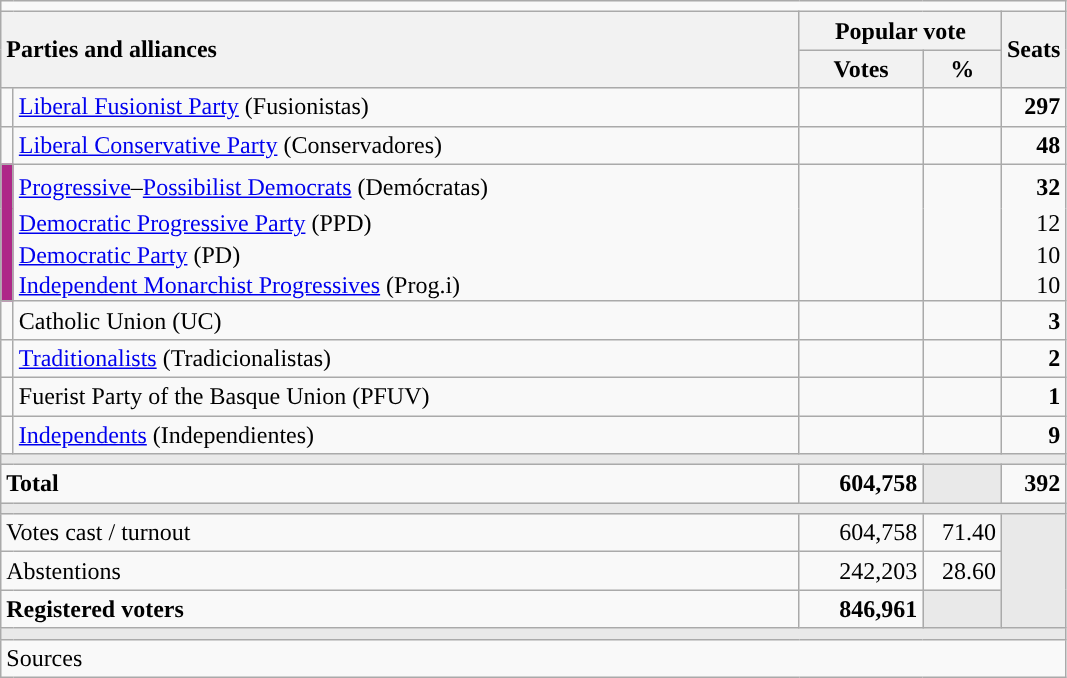<table class="wikitable" style="text-align:right;">
<tr>
<td colspan="5"></td>
</tr>
<tr>
<th style="text-align:left;" rowspan="2" colspan="2" width="525">Parties and alliances</th>
<th colspan="2">Popular vote</th>
<th rowspan="2" width="35">Seats</th>
</tr>
<tr>
<th width="75">Votes</th>
<th width="45">%</th>
</tr>
<tr>
<td width="1" style="color:inherit;background:"></td>
<td align="left"><a href='#'>Liberal Fusionist Party</a> (Fusionistas)</td>
<td></td>
<td></td>
<td><strong>297</strong></td>
</tr>
<tr>
<td style="color:inherit;background:"></td>
<td align="left"><a href='#'>Liberal Conservative Party</a> (Conservadores)</td>
<td></td>
<td></td>
<td><strong>48</strong></td>
</tr>
<tr style="line-height:23px;">
<td rowspan="4" bgcolor="#AE2788"></td>
<td align="left"><a href='#'>Progressive</a>–<a href='#'>Possibilist Democrats</a> (Demócratas)</td>
<td rowspan="4"></td>
<td rowspan="4"></td>
<td><strong>32</strong></td>
</tr>
<tr style="border-bottom-style:hidden; border-top-style:hidden; line-height:14px;">
<td align="left"><span><a href='#'>Democratic Progressive Party</a> (PPD)</span></td>
<td>12</td>
</tr>
<tr style="border-bottom-style:hidden; line-height:14px;">
<td align="left"><span><a href='#'>Democratic Party</a> (PD)</span></td>
<td>10</td>
</tr>
<tr style="line-height:14px;">
<td align="left"><span><a href='#'>Independent Monarchist Progressives</a> (Prog.i)</span></td>
<td>10</td>
</tr>
<tr>
<td style="color:inherit;background:"></td>
<td align="left">Catholic Union (UC)</td>
<td></td>
<td></td>
<td><strong>3</strong></td>
</tr>
<tr>
<td style="color:inherit;background:"></td>
<td align="left"><a href='#'>Traditionalists</a> (Tradicionalistas)</td>
<td></td>
<td></td>
<td><strong>2</strong></td>
</tr>
<tr>
<td style="color:inherit;background:"></td>
<td align="left">Fuerist Party of the Basque Union (PFUV)</td>
<td></td>
<td></td>
<td><strong>1</strong></td>
</tr>
<tr>
<td style="color:inherit;background:"></td>
<td align="left"><a href='#'>Independents</a> (Independientes)</td>
<td></td>
<td></td>
<td><strong>9</strong></td>
</tr>
<tr>
<td colspan="5" bgcolor="#E9E9E9"></td>
</tr>
<tr style="font-weight:bold;">
<td align="left" colspan="2">Total</td>
<td>604,758</td>
<td bgcolor="#E9E9E9"></td>
<td>392</td>
</tr>
<tr>
<td colspan="5" bgcolor="#E9E9E9"></td>
</tr>
<tr>
<td align="left" colspan="2">Votes cast / turnout</td>
<td>604,758</td>
<td>71.40</td>
<td bgcolor="#E9E9E9" rowspan="3"></td>
</tr>
<tr>
<td align="left" colspan="2">Abstentions</td>
<td>242,203</td>
<td>28.60</td>
</tr>
<tr style="font-weight:bold;">
<td align="left" colspan="2">Registered voters</td>
<td>846,961</td>
<td bgcolor="#E9E9E9"></td>
</tr>
<tr>
<td colspan="5" bgcolor="#E9E9E9"></td>
</tr>
<tr>
<td align="left" colspan="5">Sources</td>
</tr>
</table>
